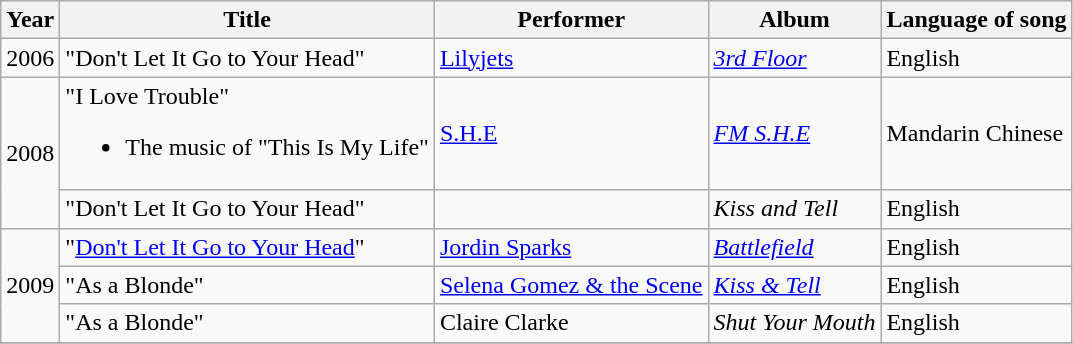<table class="wikitable">
<tr>
<th align="center">Year</th>
<th align="left">Title</th>
<th align="left">Performer</th>
<th align="left">Album</th>
<th align="left">Language of song</th>
</tr>
<tr>
<td align="center">2006</td>
<td align="left">"Don't Let It Go to Your Head"</td>
<td align="left"><a href='#'>Lilyjets</a></td>
<td align="left"><em><a href='#'>3rd Floor</a></em></td>
<td align="left">English</td>
</tr>
<tr>
<td rowspan="2">2008</td>
<td align="left">"I Love Trouble"<br><ul><li>The music of "This Is My Life"</li></ul></td>
<td align="left"><a href='#'>S.H.E</a></td>
<td align="left"><em><a href='#'>FM S.H.E</a></em></td>
<td align="left">Mandarin Chinese</td>
</tr>
<tr>
<td align="left">"Don't Let It Go to Your Head"</td>
<td align="left"></td>
<td align="left"><em>Kiss and Tell</em></td>
<td align="left">English</td>
</tr>
<tr>
<td rowspan="3">2009</td>
<td align="left">"<a href='#'>Don't Let It Go to Your Head</a>"</td>
<td align="left"><a href='#'>Jordin Sparks</a></td>
<td align="left"><em><a href='#'>Battlefield</a></em></td>
<td align="left">English</td>
</tr>
<tr>
<td align="left">"As a Blonde"</td>
<td align="left"><a href='#'>Selena Gomez & the Scene</a></td>
<td align="left"><em><a href='#'>Kiss & Tell</a></em></td>
<td align="left">English</td>
</tr>
<tr>
<td align="left">"As a Blonde"</td>
<td align="left">Claire Clarke</td>
<td align="left"><em>Shut Your Mouth</em></td>
<td align="left">English</td>
</tr>
<tr>
</tr>
</table>
